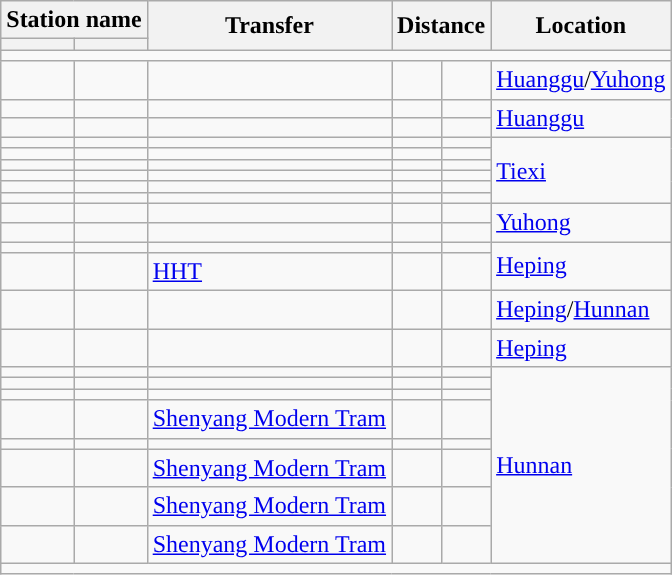<table class="wikitable">
<tr>
<th colspan=2>Station name</th>
<th rowspan=2>Transfer</th>
<th colspan="2" rowspan="2">Distance<br></th>
<th rowspan=2>Location</th>
</tr>
<tr>
<th></th>
<th></th>
</tr>
<tr style="background:#">
<td colspan = "7"></td>
</tr>
<tr>
<td></td>
<td></td>
<td></td>
<td></td>
<td></td>
<td><a href='#'>Huanggu</a>/<a href='#'>Yuhong</a></td>
</tr>
<tr>
<td></td>
<td></td>
<td></td>
<td></td>
<td></td>
<td rowspan="2"><a href='#'>Huanggu</a></td>
</tr>
<tr>
<td></td>
<td></td>
<td></td>
<td></td>
<td></td>
</tr>
<tr>
<td></td>
<td></td>
<td></td>
<td></td>
<td></td>
<td rowspan="6"><a href='#'>Tiexi</a></td>
</tr>
<tr>
<td></td>
<td></td>
<td></td>
<td></td>
<td></td>
</tr>
<tr>
<td></td>
<td></td>
<td></td>
<td></td>
<td></td>
</tr>
<tr>
<td></td>
<td></td>
<td></td>
<td></td>
<td></td>
</tr>
<tr>
<td></td>
<td></td>
<td></td>
<td></td>
<td></td>
</tr>
<tr>
<td></td>
<td></td>
<td></td>
<td></td>
<td></td>
</tr>
<tr>
<td></td>
<td></td>
<td></td>
<td></td>
<td></td>
<td rowspan="2"><a href='#'>Yuhong</a></td>
</tr>
<tr>
<td></td>
<td></td>
<td></td>
<td></td>
<td></td>
</tr>
<tr>
<td></td>
<td></td>
<td></td>
<td></td>
<td></td>
<td rowspan="2"><a href='#'>Heping</a></td>
</tr>
<tr>
<td></td>
<td></td>
<td> <a href='#'>HHT</a></td>
<td></td>
<td></td>
</tr>
<tr>
<td></td>
<td></td>
<td></td>
<td></td>
<td></td>
<td><a href='#'>Heping</a>/<a href='#'>Hunnan</a></td>
</tr>
<tr>
<td></td>
<td></td>
<td></td>
<td></td>
<td></td>
<td><a href='#'>Heping</a></td>
</tr>
<tr>
<td></td>
<td></td>
<td></td>
<td></td>
<td></td>
<td rowspan="8"><a href='#'>Hunnan</a></td>
</tr>
<tr>
<td></td>
<td></td>
<td></td>
<td></td>
<td></td>
</tr>
<tr>
<td></td>
<td></td>
<td></td>
<td></td>
<td></td>
</tr>
<tr>
<td></td>
<td></td>
<td> <a href='#'>Shenyang Modern Tram</a></td>
<td></td>
<td></td>
</tr>
<tr>
<td></td>
<td></td>
<td></td>
<td></td>
<td></td>
</tr>
<tr>
<td></td>
<td></td>
<td> <a href='#'>Shenyang Modern Tram</a></td>
<td></td>
<td></td>
</tr>
<tr>
<td></td>
<td></td>
<td> <a href='#'>Shenyang Modern Tram</a></td>
<td></td>
<td></td>
</tr>
<tr>
<td></td>
<td></td>
<td> <a href='#'>Shenyang Modern Tram</a></td>
<td></td>
<td></td>
</tr>
<tr style="background:#">
<td colspan = "7"></td>
</tr>
</table>
